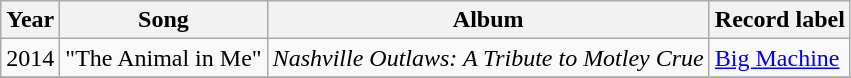<table class="wikitable">
<tr>
<th>Year</th>
<th>Song</th>
<th>Album</th>
<th>Record label</th>
</tr>
<tr>
<td>2014</td>
<td>"The Animal in Me" </td>
<td><em>Nashville Outlaws: A Tribute to Motley Crue</em></td>
<td><a href='#'>Big Machine</a></td>
</tr>
<tr>
</tr>
</table>
